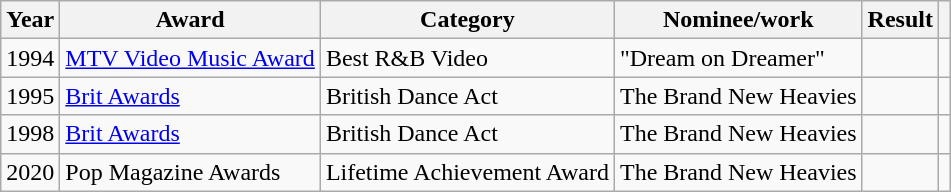<table class="wikitable">
<tr>
<th>Year</th>
<th>Award</th>
<th>Category</th>
<th>Nominee/work</th>
<th>Result</th>
<th></th>
</tr>
<tr>
<td>1994</td>
<td><a href='#'>MTV Video Music Award</a></td>
<td>Best R&B Video</td>
<td>"Dream on Dreamer"</td>
<td></td>
<td style="text-align:center;"></td>
</tr>
<tr>
<td>1995</td>
<td><a href='#'>Brit Awards</a></td>
<td>British Dance Act</td>
<td>The Brand New Heavies</td>
<td></td>
<td style="text-align:center;"></td>
</tr>
<tr>
<td>1998</td>
<td><a href='#'>Brit Awards</a></td>
<td>British Dance Act</td>
<td>The Brand New Heavies</td>
<td></td>
<td style="text-align:center;"></td>
</tr>
<tr>
<td>2020</td>
<td>Pop Magazine Awards</td>
<td>Lifetime Achievement Award</td>
<td>The Brand New Heavies</td>
<td></td>
<td style="text-align:center;"></td>
</tr>
</table>
